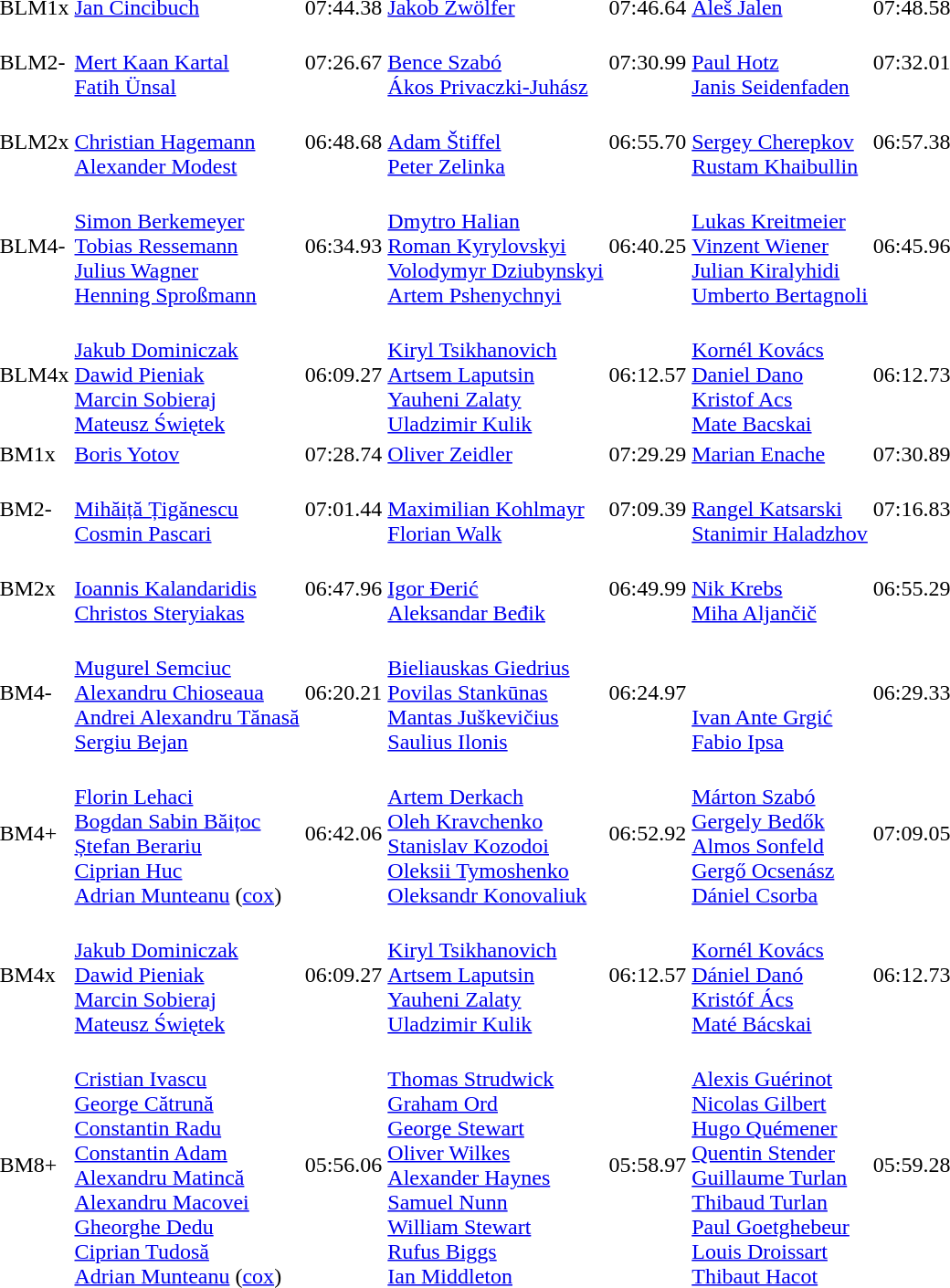<table>
<tr>
<td>BLM1x</td>
<td><a href='#'>Jan Cincibuch</a><br><small></small></td>
<td>07:44.38</td>
<td><a href='#'>Jakob Zwölfer</a><br><small></small></td>
<td>07:46.64</td>
<td><a href='#'>Aleš Jalen</a><br><small></small></td>
<td>07:48.58</td>
</tr>
<tr>
<td>BLM2-</td>
<td><br><a href='#'>Mert Kaan Kartal</a><br><a href='#'>Fatih Ünsal</a></td>
<td>07:26.67</td>
<td><br><a href='#'>Bence Szabó</a><br><a href='#'>Ákos Privaczki-Juhász</a></td>
<td>07:30.99</td>
<td><br><a href='#'>Paul Hotz</a><br><a href='#'>Janis Seidenfaden</a></td>
<td>07:32.01</td>
</tr>
<tr>
<td>BLM2x</td>
<td><br><a href='#'>Christian Hagemann</a><br><a href='#'>Alexander Modest</a></td>
<td>06:48.68</td>
<td><br><a href='#'>Adam Štiffel</a><br><a href='#'>Peter Zelinka</a></td>
<td>06:55.70</td>
<td><br><a href='#'>Sergey Cherepkov</a><br><a href='#'>Rustam Khaibullin</a></td>
<td>06:57.38</td>
</tr>
<tr>
<td>BLM4-</td>
<td><br><a href='#'>Simon Berkemeyer</a><br><a href='#'>Tobias Ressemann</a><br><a href='#'>Julius Wagner</a><br><a href='#'>Henning Sproßmann</a></td>
<td>06:34.93</td>
<td><br><a href='#'>Dmytro Halian</a><br><a href='#'>Roman Kyrylovskyi</a><br><a href='#'>Volodymyr Dziubynskyi</a><br><a href='#'>Artem Pshenychnyi</a></td>
<td>06:40.25</td>
<td><br><a href='#'>Lukas Kreitmeier</a><br><a href='#'>Vinzent Wiener</a><br><a href='#'>Julian Kiralyhidi</a><br><a href='#'>Umberto Bertagnoli</a></td>
<td>06:45.96</td>
</tr>
<tr>
<td>BLM4x</td>
<td><br><a href='#'>Jakub Dominiczak</a><br><a href='#'>Dawid Pieniak</a><br><a href='#'>Marcin Sobieraj</a><br><a href='#'>Mateusz Świętek</a></td>
<td>06:09.27</td>
<td><br><a href='#'>Kiryl Tsikhanovich</a><br><a href='#'>Artsem Laputsin</a><br><a href='#'>Yauheni Zalaty</a><br><a href='#'>Uladzimir Kulik</a></td>
<td>06:12.57</td>
<td><br><a href='#'>Kornél Kovács</a><br><a href='#'>Daniel Dano</a><br><a href='#'>Kristof Acs</a><br><a href='#'>Mate Bacskai</a></td>
<td>06:12.73</td>
</tr>
<tr>
<td>BM1x</td>
<td><a href='#'>Boris Yotov</a><br><small></small></td>
<td>07:28.74</td>
<td><a href='#'>Oliver Zeidler</a><br><small></small></td>
<td>07:29.29</td>
<td><a href='#'>Marian Enache</a><br><small></small></td>
<td>07:30.89</td>
</tr>
<tr>
<td>BM2-</td>
<td><br><a href='#'>Mihăiță Țigănescu</a><br><a href='#'>Cosmin Pascari</a></td>
<td>07:01.44</td>
<td><br><a href='#'>Maximilian Kohlmayr</a><br><a href='#'>Florian Walk</a></td>
<td>07:09.39</td>
<td><br><a href='#'>Rangel Katsarski</a><br><a href='#'>Stanimir Haladzhov</a></td>
<td>07:16.83</td>
</tr>
<tr>
<td>BM2x</td>
<td><br><a href='#'>Ioannis Kalandaridis</a><br><a href='#'>Christos Steryiakas</a></td>
<td>06:47.96</td>
<td><br><a href='#'>Igor Đerić</a><br><a href='#'>Aleksandar Beđik</a></td>
<td>06:49.99</td>
<td><br><a href='#'>Nik Krebs</a><br><a href='#'>Miha Aljančič</a></td>
<td>06:55.29</td>
</tr>
<tr>
<td>BM4-</td>
<td><br><a href='#'>Mugurel Semciuc</a><br><a href='#'>Alexandru Chioseaua</a><br><a href='#'>Andrei Alexandru Tănasă</a><br><a href='#'>Sergiu Bejan</a></td>
<td>06:20.21</td>
<td><br><a href='#'>Bieliauskas Giedrius</a><br><a href='#'>Povilas Stankūnas</a><br><a href='#'>Mantas Juškevičius</a><br><a href='#'>Saulius Ilonis</a></td>
<td>06:24.97</td>
<td><br><br><br><a href='#'>Ivan Ante Grgić</a><br><a href='#'>Fabio Ipsa</a></td>
<td>06:29.33</td>
</tr>
<tr>
<td>BM4+</td>
<td><br><a href='#'>Florin Lehaci</a><br><a href='#'>Bogdan Sabin Băițoc</a><br><a href='#'>Ștefan Berariu</a><br><a href='#'>Ciprian Huc</a><br><a href='#'>Adrian Munteanu</a> (<a href='#'>cox</a>)</td>
<td>06:42.06</td>
<td><br><a href='#'>Artem Derkach</a><br><a href='#'>Oleh Kravchenko</a><br><a href='#'>Stanislav Kozodoi</a><br><a href='#'>Oleksii Tymoshenko</a><br><a href='#'>Oleksandr Konovaliuk</a></td>
<td>06:52.92</td>
<td><br><a href='#'>Márton Szabó</a><br><a href='#'>Gergely Bedők</a><br><a href='#'>Almos Sonfeld</a><br><a href='#'>Gergő Ocsenász</a><br><a href='#'>Dániel Csorba</a></td>
<td>07:09.05</td>
</tr>
<tr>
<td>BM4x</td>
<td><br><a href='#'>Jakub Dominiczak</a><br><a href='#'>Dawid Pieniak</a><br><a href='#'>Marcin Sobieraj</a><br><a href='#'>Mateusz Świętek</a></td>
<td>06:09.27</td>
<td><br><a href='#'>Kiryl Tsikhanovich</a><br><a href='#'>Artsem Laputsin</a><br><a href='#'>Yauheni Zalaty</a><br><a href='#'>Uladzimir Kulik</a></td>
<td>06:12.57</td>
<td><br><a href='#'>Kornél Kovács</a><br><a href='#'>Dániel Danó</a><br><a href='#'>Kristóf Ács</a><br><a href='#'>Maté Bácskai</a></td>
<td>06:12.73</td>
</tr>
<tr>
<td>BM8+</td>
<td><br><a href='#'>Cristian Ivascu</a><br><a href='#'>George Cătrună</a><br><a href='#'>Constantin Radu</a><br><a href='#'>Constantin Adam</a><br><a href='#'>Alexandru Matincă</a><br><a href='#'>Alexandru Macovei</a><br><a href='#'>Gheorghe Dedu</a><br><a href='#'>Ciprian Tudosă</a><br><a href='#'>Adrian Munteanu</a> (<a href='#'>cox</a>)</td>
<td>05:56.06</td>
<td><br><a href='#'>Thomas Strudwick</a><br><a href='#'>Graham Ord</a><br><a href='#'>George Stewart</a><br><a href='#'>Oliver Wilkes</a><br><a href='#'>Alexander Haynes</a><br><a href='#'>Samuel Nunn</a><br><a href='#'>William Stewart</a><br><a href='#'>Rufus Biggs</a><br><a href='#'>Ian Middleton</a></td>
<td>05:58.97</td>
<td><br><a href='#'>Alexis Guérinot</a><br><a href='#'>Nicolas Gilbert</a><br><a href='#'>Hugo Quémener</a><br><a href='#'>Quentin Stender</a><br><a href='#'>Guillaume Turlan</a><br><a href='#'>Thibaud Turlan</a><br><a href='#'>Paul Goetghebeur</a><br><a href='#'>Louis Droissart</a><br><a href='#'>Thibaut Hacot</a></td>
<td>05:59.28</td>
</tr>
</table>
